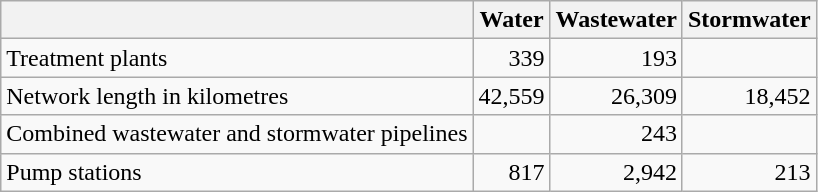<table class="wikitable">
<tr>
<th></th>
<th>Water</th>
<th>Wastewater</th>
<th>Stormwater</th>
</tr>
<tr>
<td>Treatment plants</td>
<td align="right">339</td>
<td align="right">193</td>
</tr>
<tr>
<td>Network length in kilometres</td>
<td align="right">42,559</td>
<td align="right">26,309</td>
<td align="right">18,452</td>
</tr>
<tr>
<td>Combined wastewater and stormwater pipelines</td>
<td></td>
<td align="right">243</td>
</tr>
<tr>
<td>Pump stations</td>
<td align="right">817</td>
<td align="right">2,942</td>
<td align="right">213</td>
</tr>
</table>
